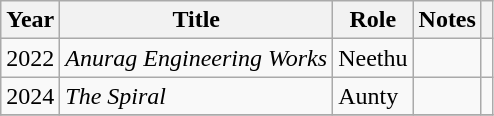<table class="wikitable sortable">
<tr>
<th>Year</th>
<th>Title</th>
<th>Role</th>
<th class="unsortable">Notes</th>
<th></th>
</tr>
<tr>
<td>2022</td>
<td><em>Anurag Engineering Works</em></td>
<td>Neethu</td>
<td></td>
<td></td>
</tr>
<tr>
<td>2024</td>
<td><em>The Spiral</em></td>
<td>Aunty</td>
<td></td>
<td></td>
</tr>
<tr>
</tr>
</table>
